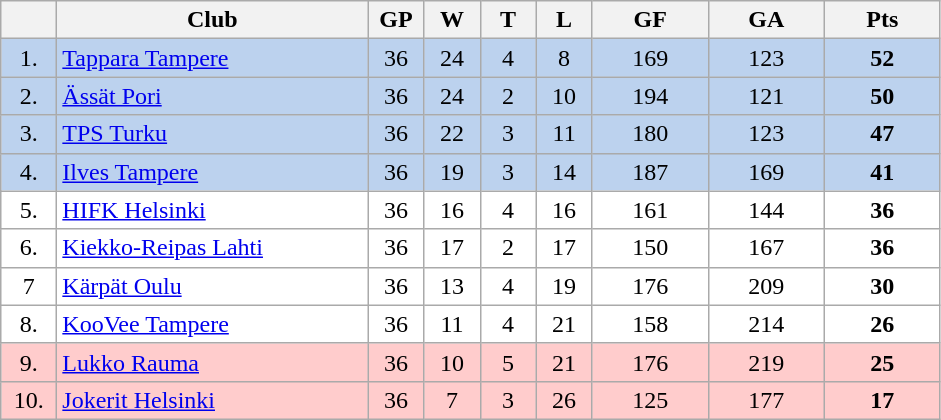<table class="wikitable">
<tr>
<th width="30"></th>
<th width="200">Club</th>
<th width="30">GP</th>
<th width="30">W</th>
<th width="30">T</th>
<th width="30">L</th>
<th width="70">GF</th>
<th width="70">GA</th>
<th width="70">Pts</th>
</tr>
<tr bgcolor="#BCD2EE" align="center">
<td>1.</td>
<td align="left"><a href='#'>Tappara Tampere</a></td>
<td>36</td>
<td>24</td>
<td>4</td>
<td>8</td>
<td>169</td>
<td>123</td>
<td><strong>52</strong></td>
</tr>
<tr bgcolor="#BCD2EE" align="center">
<td>2.</td>
<td align="left"><a href='#'>Ässät Pori</a></td>
<td>36</td>
<td>24</td>
<td>2</td>
<td>10</td>
<td>194</td>
<td>121</td>
<td><strong>50</strong></td>
</tr>
<tr bgcolor="#BCD2EE" align="center">
<td>3.</td>
<td align="left"><a href='#'>TPS Turku</a></td>
<td>36</td>
<td>22</td>
<td>3</td>
<td>11</td>
<td>180</td>
<td>123</td>
<td><strong>47</strong></td>
</tr>
<tr bgcolor="#BCD2EE" align="center">
<td>4.</td>
<td align="left"><a href='#'>Ilves Tampere</a></td>
<td>36</td>
<td>19</td>
<td>3</td>
<td>14</td>
<td>187</td>
<td>169</td>
<td><strong>41</strong></td>
</tr>
<tr bgcolor="#FFFFFF" align="center">
<td>5.</td>
<td align="left"><a href='#'>HIFK Helsinki</a></td>
<td>36</td>
<td>16</td>
<td>4</td>
<td>16</td>
<td>161</td>
<td>144</td>
<td><strong>36</strong></td>
</tr>
<tr bgcolor="#FFFFFF" align="center">
<td>6.</td>
<td align="left"><a href='#'>Kiekko-Reipas Lahti</a></td>
<td>36</td>
<td>17</td>
<td>2</td>
<td>17</td>
<td>150</td>
<td>167</td>
<td><strong>36</strong></td>
</tr>
<tr bgcolor="#FFFFFF" align="center">
<td>7</td>
<td align="left"><a href='#'>Kärpät Oulu</a></td>
<td>36</td>
<td>13</td>
<td>4</td>
<td>19</td>
<td>176</td>
<td>209</td>
<td><strong>30</strong></td>
</tr>
<tr bgcolor="#FFFFFF" align="center">
<td>8.</td>
<td align="left"><a href='#'>KooVee Tampere</a></td>
<td>36</td>
<td>11</td>
<td>4</td>
<td>21</td>
<td>158</td>
<td>214</td>
<td><strong>26</strong></td>
</tr>
<tr bgcolor="#ffcccc" align="center">
<td>9.</td>
<td align="left"><a href='#'>Lukko Rauma</a></td>
<td>36</td>
<td>10</td>
<td>5</td>
<td>21</td>
<td>176</td>
<td>219</td>
<td><strong>25</strong></td>
</tr>
<tr bgcolor="#ffcccc" align="center">
<td>10.</td>
<td align="left"><a href='#'>Jokerit Helsinki</a></td>
<td>36</td>
<td>7</td>
<td>3</td>
<td>26</td>
<td>125</td>
<td>177</td>
<td><strong>17</strong></td>
</tr>
</table>
